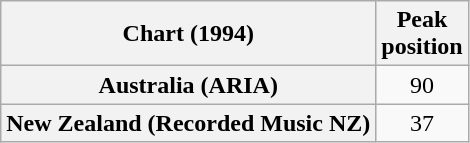<table class="wikitable sortable plainrowheaders" style="text-align:center">
<tr>
<th scope="col">Chart (1994)</th>
<th scope="col">Peak<br>position</th>
</tr>
<tr>
<th scope="row">Australia (ARIA)</th>
<td>90</td>
</tr>
<tr>
<th scope="row">New Zealand (Recorded Music NZ)</th>
<td>37</td>
</tr>
</table>
